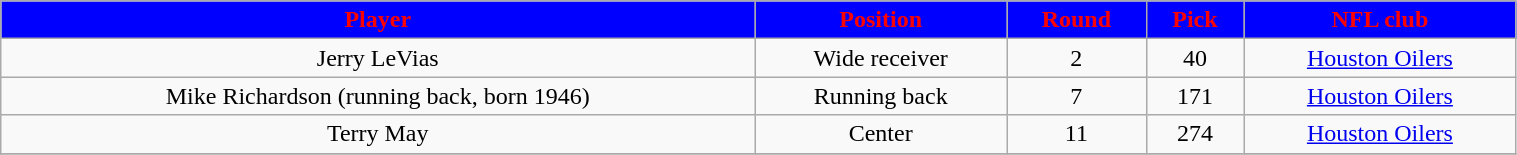<table class="wikitable" width="80%">
<tr align="center"  style="background:blue;color:red;">
<td><strong>Player</strong></td>
<td><strong>Position</strong></td>
<td><strong>Round</strong></td>
<td><strong>Pick</strong></td>
<td><strong>NFL club</strong></td>
</tr>
<tr align="center" bgcolor="">
<td>Jerry LeVias</td>
<td>Wide receiver</td>
<td>2</td>
<td>40</td>
<td><a href='#'>Houston Oilers</a></td>
</tr>
<tr align="center" bgcolor="">
<td>Mike Richardson (running back, born 1946)</td>
<td>Running back</td>
<td>7</td>
<td>171</td>
<td><a href='#'>Houston Oilers</a></td>
</tr>
<tr align="center" bgcolor="">
<td>Terry May</td>
<td>Center</td>
<td>11</td>
<td>274</td>
<td><a href='#'>Houston Oilers</a></td>
</tr>
<tr align="center" bgcolor="">
</tr>
</table>
